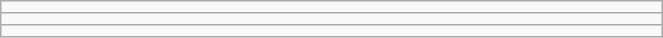<table class="wikitable" style=" text-align:center; font-size:110%;" width="35%">
<tr>
<td></td>
</tr>
<tr>
<td></td>
</tr>
<tr>
<td></td>
</tr>
</table>
